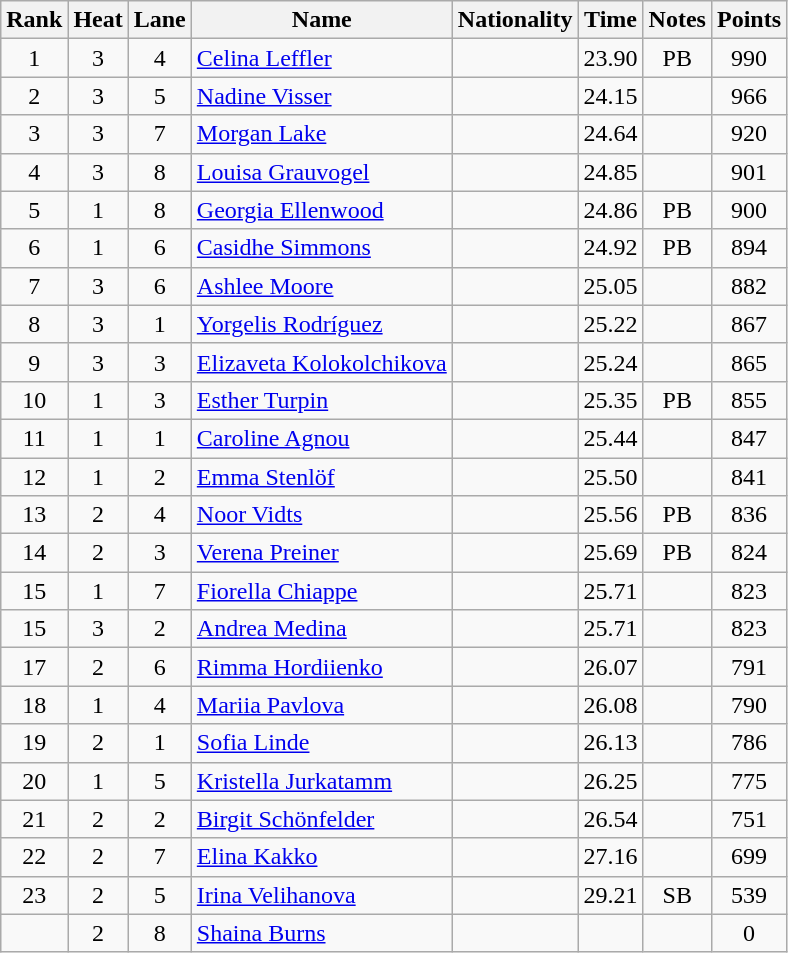<table class="wikitable sortable" style="text-align:center">
<tr>
<th>Rank</th>
<th>Heat</th>
<th>Lane</th>
<th>Name</th>
<th>Nationality</th>
<th>Time</th>
<th>Notes</th>
<th>Points</th>
</tr>
<tr>
<td>1</td>
<td>3</td>
<td>4</td>
<td align=left><a href='#'>Celina Leffler</a></td>
<td align=left></td>
<td>23.90</td>
<td>PB</td>
<td>990</td>
</tr>
<tr>
<td>2</td>
<td>3</td>
<td>5</td>
<td align=left><a href='#'>Nadine Visser</a></td>
<td align=left></td>
<td>24.15</td>
<td></td>
<td>966</td>
</tr>
<tr>
<td>3</td>
<td>3</td>
<td>7</td>
<td align=left><a href='#'>Morgan Lake</a></td>
<td align=left></td>
<td>24.64</td>
<td></td>
<td>920</td>
</tr>
<tr>
<td>4</td>
<td>3</td>
<td>8</td>
<td align=left><a href='#'>Louisa Grauvogel</a></td>
<td align=left></td>
<td>24.85</td>
<td></td>
<td>901</td>
</tr>
<tr>
<td>5</td>
<td>1</td>
<td>8</td>
<td align=left><a href='#'>Georgia Ellenwood</a></td>
<td align=left></td>
<td>24.86</td>
<td>PB</td>
<td>900</td>
</tr>
<tr>
<td>6</td>
<td>1</td>
<td>6</td>
<td align=left><a href='#'>Casidhe Simmons</a></td>
<td align=left></td>
<td>24.92</td>
<td>PB</td>
<td>894</td>
</tr>
<tr>
<td>7</td>
<td>3</td>
<td>6</td>
<td align=left><a href='#'>Ashlee Moore</a></td>
<td align=left></td>
<td>25.05</td>
<td></td>
<td>882</td>
</tr>
<tr>
<td>8</td>
<td>3</td>
<td>1</td>
<td align=left><a href='#'>Yorgelis Rodríguez</a></td>
<td align=left></td>
<td>25.22</td>
<td></td>
<td>867</td>
</tr>
<tr>
<td>9</td>
<td>3</td>
<td>3</td>
<td align=left><a href='#'>Elizaveta Kolokolchikova</a></td>
<td align=left></td>
<td>25.24</td>
<td></td>
<td>865</td>
</tr>
<tr>
<td>10</td>
<td>1</td>
<td>3</td>
<td align=left><a href='#'>Esther Turpin</a></td>
<td align=left></td>
<td>25.35</td>
<td>PB</td>
<td>855</td>
</tr>
<tr>
<td>11</td>
<td>1</td>
<td>1</td>
<td align=left><a href='#'>Caroline Agnou</a></td>
<td align=left></td>
<td>25.44</td>
<td></td>
<td>847</td>
</tr>
<tr>
<td>12</td>
<td>1</td>
<td>2</td>
<td align=left><a href='#'>Emma Stenlöf</a></td>
<td align=left></td>
<td>25.50</td>
<td></td>
<td>841</td>
</tr>
<tr>
<td>13</td>
<td>2</td>
<td>4</td>
<td align=left><a href='#'>Noor Vidts</a></td>
<td align=left></td>
<td>25.56</td>
<td>PB</td>
<td>836</td>
</tr>
<tr>
<td>14</td>
<td>2</td>
<td>3</td>
<td align=left><a href='#'>Verena Preiner</a></td>
<td align=left></td>
<td>25.69</td>
<td>PB</td>
<td>824</td>
</tr>
<tr>
<td>15</td>
<td>1</td>
<td>7</td>
<td align=left><a href='#'>Fiorella Chiappe</a></td>
<td align=left></td>
<td>25.71</td>
<td></td>
<td>823</td>
</tr>
<tr>
<td>15</td>
<td>3</td>
<td>2</td>
<td align=left><a href='#'>Andrea Medina</a></td>
<td align=left></td>
<td>25.71</td>
<td></td>
<td>823</td>
</tr>
<tr>
<td>17</td>
<td>2</td>
<td>6</td>
<td align=left><a href='#'>Rimma Hordiienko</a></td>
<td align=left></td>
<td>26.07</td>
<td></td>
<td>791</td>
</tr>
<tr>
<td>18</td>
<td>1</td>
<td>4</td>
<td align=left><a href='#'>Mariia Pavlova</a></td>
<td align=left></td>
<td>26.08</td>
<td></td>
<td>790</td>
</tr>
<tr>
<td>19</td>
<td>2</td>
<td>1</td>
<td align=left><a href='#'>Sofia Linde</a></td>
<td align=left></td>
<td>26.13</td>
<td></td>
<td>786</td>
</tr>
<tr>
<td>20</td>
<td>1</td>
<td>5</td>
<td align=left><a href='#'>Kristella Jurkatamm</a></td>
<td align=left></td>
<td>26.25</td>
<td></td>
<td>775</td>
</tr>
<tr>
<td>21</td>
<td>2</td>
<td>2</td>
<td align=left><a href='#'>Birgit Schönfelder</a></td>
<td align=left></td>
<td>26.54</td>
<td></td>
<td>751</td>
</tr>
<tr>
<td>22</td>
<td>2</td>
<td>7</td>
<td align=left><a href='#'>Elina Kakko</a></td>
<td align=left></td>
<td>27.16</td>
<td></td>
<td>699</td>
</tr>
<tr>
<td>23</td>
<td>2</td>
<td>5</td>
<td align=left><a href='#'>Irina Velihanova</a></td>
<td align=left></td>
<td>29.21</td>
<td>SB</td>
<td>539</td>
</tr>
<tr>
<td></td>
<td>2</td>
<td>8</td>
<td align="left"><a href='#'>Shaina Burns</a></td>
<td align=left></td>
<td></td>
<td></td>
<td>0</td>
</tr>
</table>
